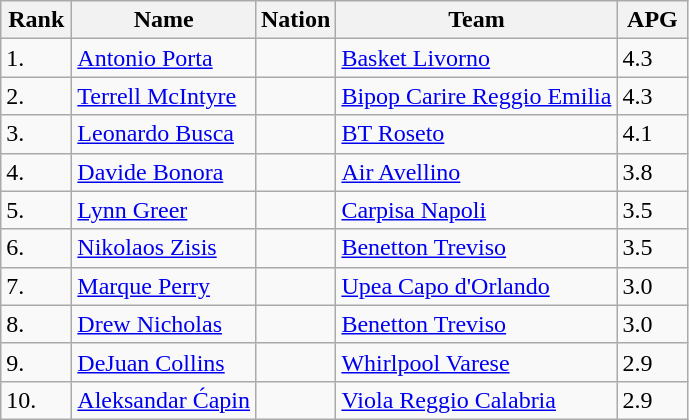<table class="wikitable">
<tr>
<th width=40>Rank</th>
<th>Name</th>
<th width=40>Nation</th>
<th>Team</th>
<th width=40>APG</th>
</tr>
<tr>
<td>1.</td>
<td><a href='#'>Antonio Porta</a></td>
<td></td>
<td><a href='#'>Basket Livorno</a></td>
<td>4.3</td>
</tr>
<tr>
<td>2.</td>
<td><a href='#'>Terrell McIntyre</a></td>
<td></td>
<td><a href='#'>Bipop Carire Reggio Emilia</a></td>
<td>4.3</td>
</tr>
<tr>
<td>3.</td>
<td><a href='#'>Leonardo Busca</a></td>
<td></td>
<td><a href='#'>BT Roseto</a></td>
<td>4.1</td>
</tr>
<tr>
<td>4.</td>
<td><a href='#'>Davide Bonora</a></td>
<td></td>
<td><a href='#'>Air Avellino</a></td>
<td>3.8</td>
</tr>
<tr>
<td>5.</td>
<td><a href='#'>Lynn Greer</a></td>
<td></td>
<td><a href='#'>Carpisa Napoli</a></td>
<td>3.5</td>
</tr>
<tr>
<td>6.</td>
<td><a href='#'>Nikolaos Zisis</a></td>
<td></td>
<td><a href='#'>Benetton Treviso</a></td>
<td>3.5</td>
</tr>
<tr>
<td>7.</td>
<td><a href='#'>Marque Perry</a></td>
<td></td>
<td><a href='#'>Upea Capo d'Orlando</a></td>
<td>3.0</td>
</tr>
<tr>
<td>8.</td>
<td><a href='#'>Drew Nicholas</a></td>
<td></td>
<td><a href='#'>Benetton Treviso</a></td>
<td>3.0</td>
</tr>
<tr>
<td>9.</td>
<td><a href='#'>DeJuan Collins</a></td>
<td></td>
<td><a href='#'>Whirlpool Varese</a></td>
<td>2.9</td>
</tr>
<tr>
<td>10.</td>
<td><a href='#'>Aleksandar Ćapin</a></td>
<td></td>
<td><a href='#'>Viola Reggio Calabria</a></td>
<td>2.9</td>
</tr>
</table>
